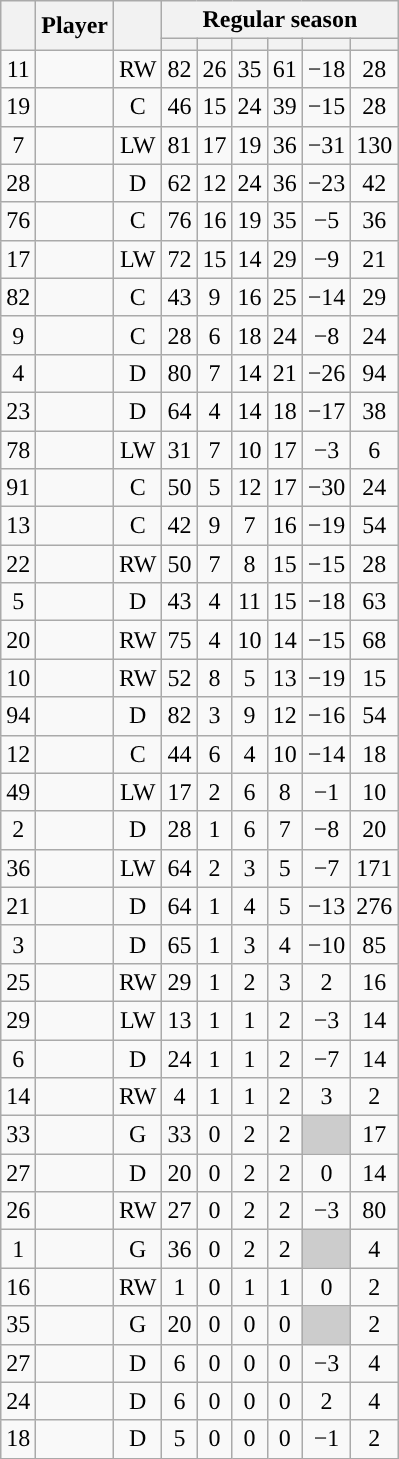<table class="wikitable sortable plainrowheaders" style="text-align:center;">
<tr>
<th scope="col" data-sort-type="number" rowspan="2"></th>
<th scope="col" rowspan="2">Player</th>
<th scope="col" rowspan="2"></th>
<th scope=colgroup colspan=6>Regular season</th>
</tr>
<tr>
<th scope="col" data-sort-type="number"></th>
<th scope="col" data-sort-type="number"></th>
<th scope="col" data-sort-type="number"></th>
<th scope="col" data-sort-type="number"></th>
<th scope="col" data-sort-type="number"></th>
<th scope="col" data-sort-type="number"></th>
</tr>
<tr>
<td scope="row">11</td>
<td align="left"></td>
<td>RW</td>
<td>82</td>
<td>26</td>
<td>35</td>
<td>61</td>
<td>−18</td>
<td>28</td>
</tr>
<tr>
<td scope="row">19</td>
<td align="left"></td>
<td>C</td>
<td>46</td>
<td>15</td>
<td>24</td>
<td>39</td>
<td>−15</td>
<td>28</td>
</tr>
<tr>
<td scope="row">7</td>
<td align="left"></td>
<td>LW</td>
<td>81</td>
<td>17</td>
<td>19</td>
<td>36</td>
<td>−31</td>
<td>130</td>
</tr>
<tr>
<td scope="row">28</td>
<td align="left"></td>
<td>D</td>
<td>62</td>
<td>12</td>
<td>24</td>
<td>36</td>
<td>−23</td>
<td>42</td>
</tr>
<tr>
<td scope="row">76</td>
<td align="left"></td>
<td>C</td>
<td>76</td>
<td>16</td>
<td>19</td>
<td>35</td>
<td>−5</td>
<td>36</td>
</tr>
<tr>
<td scope="row">17</td>
<td align="left"></td>
<td>LW</td>
<td>72</td>
<td>15</td>
<td>14</td>
<td>29</td>
<td>−9</td>
<td>21</td>
</tr>
<tr>
<td scope="row">82</td>
<td align="left"></td>
<td>C</td>
<td>43</td>
<td>9</td>
<td>16</td>
<td>25</td>
<td>−14</td>
<td>29</td>
</tr>
<tr>
<td scope="row">9</td>
<td align="left"></td>
<td>C</td>
<td>28</td>
<td>6</td>
<td>18</td>
<td>24</td>
<td>−8</td>
<td>24</td>
</tr>
<tr>
<td scope="row">4</td>
<td align="left"></td>
<td>D</td>
<td>80</td>
<td>7</td>
<td>14</td>
<td>21</td>
<td>−26</td>
<td>94</td>
</tr>
<tr>
<td scope="row">23</td>
<td align="left"></td>
<td>D</td>
<td>64</td>
<td>4</td>
<td>14</td>
<td>18</td>
<td>−17</td>
<td>38</td>
</tr>
<tr>
<td scope="row">78</td>
<td align="left"></td>
<td>LW</td>
<td>31</td>
<td>7</td>
<td>10</td>
<td>17</td>
<td>−3</td>
<td>6</td>
</tr>
<tr>
<td scope="row">91</td>
<td align="left"></td>
<td>C</td>
<td>50</td>
<td>5</td>
<td>12</td>
<td>17</td>
<td>−30</td>
<td>24</td>
</tr>
<tr>
<td scope="row">13</td>
<td align="left"></td>
<td>C</td>
<td>42</td>
<td>9</td>
<td>7</td>
<td>16</td>
<td>−19</td>
<td>54</td>
</tr>
<tr>
<td scope="row">22</td>
<td align="left"></td>
<td>RW</td>
<td>50</td>
<td>7</td>
<td>8</td>
<td>15</td>
<td>−15</td>
<td>28</td>
</tr>
<tr>
<td scope="row">5</td>
<td align="left"></td>
<td>D</td>
<td>43</td>
<td>4</td>
<td>11</td>
<td>15</td>
<td>−18</td>
<td>63</td>
</tr>
<tr>
<td scope="row">20</td>
<td align="left"></td>
<td>RW</td>
<td>75</td>
<td>4</td>
<td>10</td>
<td>14</td>
<td>−15</td>
<td>68</td>
</tr>
<tr>
<td scope="row">10</td>
<td align="left"></td>
<td>RW</td>
<td>52</td>
<td>8</td>
<td>5</td>
<td>13</td>
<td>−19</td>
<td>15</td>
</tr>
<tr>
<td scope="row">94</td>
<td align="left"></td>
<td>D</td>
<td>82</td>
<td>3</td>
<td>9</td>
<td>12</td>
<td>−16</td>
<td>54</td>
</tr>
<tr>
<td scope="row">12</td>
<td align="left"></td>
<td>C</td>
<td>44</td>
<td>6</td>
<td>4</td>
<td>10</td>
<td>−14</td>
<td>18</td>
</tr>
<tr>
<td scope="row">49</td>
<td align="left"></td>
<td>LW</td>
<td>17</td>
<td>2</td>
<td>6</td>
<td>8</td>
<td>−1</td>
<td>10</td>
</tr>
<tr>
<td scope="row">2</td>
<td align="left"></td>
<td>D</td>
<td>28</td>
<td>1</td>
<td>6</td>
<td>7</td>
<td>−8</td>
<td>20</td>
</tr>
<tr>
<td scope="row">36</td>
<td align="left"></td>
<td>LW</td>
<td>64</td>
<td>2</td>
<td>3</td>
<td>5</td>
<td>−7</td>
<td>171</td>
</tr>
<tr>
<td scope="row">21</td>
<td align="left"></td>
<td>D</td>
<td>64</td>
<td>1</td>
<td>4</td>
<td>5</td>
<td>−13</td>
<td>276</td>
</tr>
<tr>
<td scope="row">3</td>
<td align="left"></td>
<td>D</td>
<td>65</td>
<td>1</td>
<td>3</td>
<td>4</td>
<td>−10</td>
<td>85</td>
</tr>
<tr>
<td scope="row">25</td>
<td align="left"></td>
<td>RW</td>
<td>29</td>
<td>1</td>
<td>2</td>
<td>3</td>
<td>2</td>
<td>16</td>
</tr>
<tr>
<td scope="row">29</td>
<td align="left"></td>
<td>LW</td>
<td>13</td>
<td>1</td>
<td>1</td>
<td>2</td>
<td>−3</td>
<td>14</td>
</tr>
<tr>
<td scope="row">6</td>
<td align="left"></td>
<td>D</td>
<td>24</td>
<td>1</td>
<td>1</td>
<td>2</td>
<td>−7</td>
<td>14</td>
</tr>
<tr>
<td scope="row">14</td>
<td align="left"></td>
<td>RW</td>
<td>4</td>
<td>1</td>
<td>1</td>
<td>2</td>
<td>3</td>
<td>2</td>
</tr>
<tr>
<td scope="row">33</td>
<td align="left"></td>
<td>G</td>
<td>33</td>
<td>0</td>
<td>2</td>
<td>2</td>
<td style="background:#ccc"></td>
<td>17</td>
</tr>
<tr>
<td scope="row">27</td>
<td align="left"></td>
<td>D</td>
<td>20</td>
<td>0</td>
<td>2</td>
<td>2</td>
<td>0</td>
<td>14</td>
</tr>
<tr>
<td scope="row">26</td>
<td align="left"></td>
<td>RW</td>
<td>27</td>
<td>0</td>
<td>2</td>
<td>2</td>
<td>−3</td>
<td>80</td>
</tr>
<tr>
<td scope="row">1</td>
<td align="left"></td>
<td>G</td>
<td>36</td>
<td>0</td>
<td>2</td>
<td>2</td>
<td style="background:#ccc"></td>
<td>4</td>
</tr>
<tr>
<td scope="row">16</td>
<td align="left"></td>
<td>RW</td>
<td>1</td>
<td>0</td>
<td>1</td>
<td>1</td>
<td>0</td>
<td>2</td>
</tr>
<tr>
<td scope="row">35</td>
<td align="left"></td>
<td>G</td>
<td>20</td>
<td>0</td>
<td>0</td>
<td>0</td>
<td style="background:#ccc"></td>
<td>2</td>
</tr>
<tr>
<td scope="row">27</td>
<td align="left"></td>
<td>D</td>
<td>6</td>
<td>0</td>
<td>0</td>
<td>0</td>
<td>−3</td>
<td>4</td>
</tr>
<tr>
<td scope="row">24</td>
<td align="left"></td>
<td>D</td>
<td>6</td>
<td>0</td>
<td>0</td>
<td>0</td>
<td>2</td>
<td>4</td>
</tr>
<tr>
<td scope="row">18</td>
<td align="left"></td>
<td>D</td>
<td>5</td>
<td>0</td>
<td>0</td>
<td>0</td>
<td>−1</td>
<td>2</td>
</tr>
</table>
